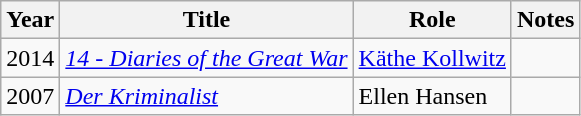<table class="wikitable sortable">
<tr>
<th>Year</th>
<th>Title</th>
<th>Role</th>
<th class="unsortable">Notes</th>
</tr>
<tr>
<td>2014</td>
<td><em><a href='#'>14 - Diaries of the Great War</a></em></td>
<td><a href='#'>Käthe Kollwitz</a></td>
<td></td>
</tr>
<tr>
<td>2007</td>
<td><em><a href='#'>Der Kriminalist</a></em></td>
<td>Ellen Hansen</td>
<td></td>
</tr>
</table>
